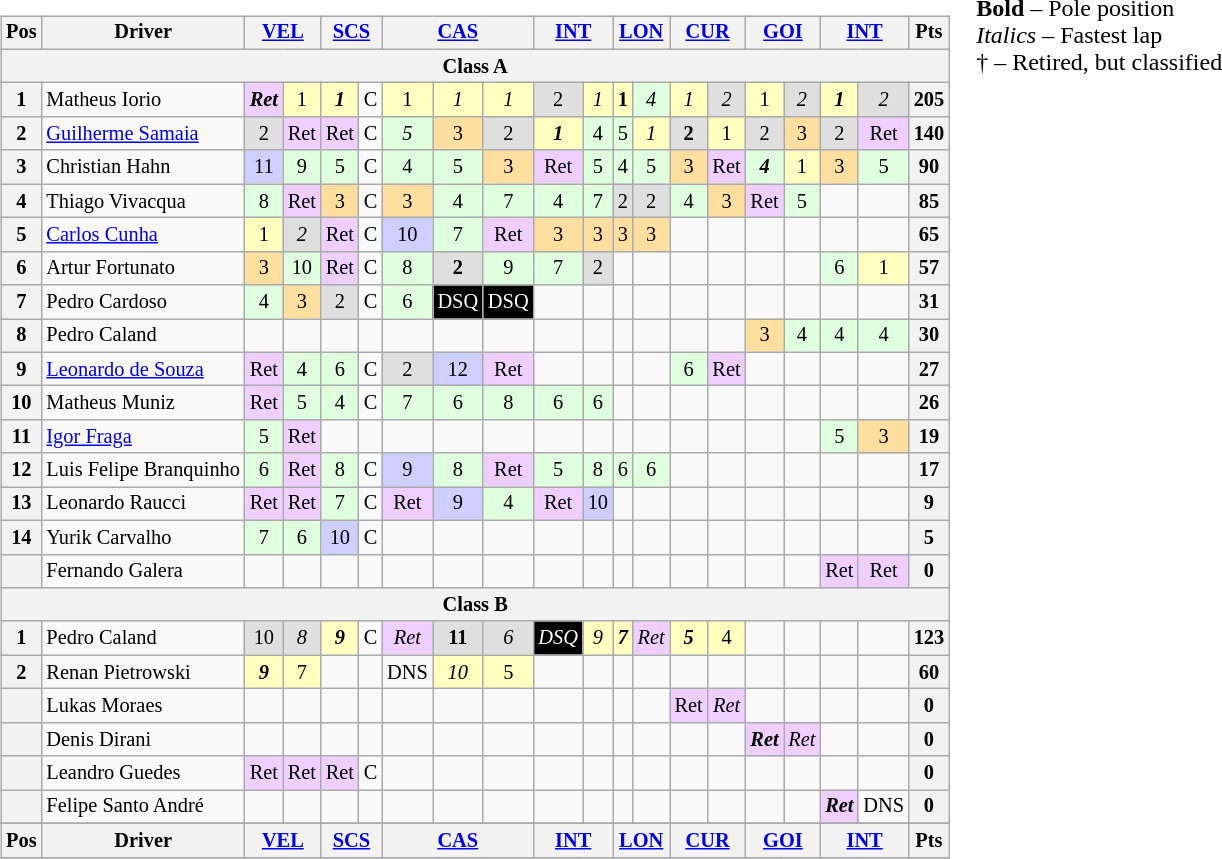<table>
<tr>
<td valign="top"><br><table class="wikitable" style="font-size: 85%; text-align: center;">
<tr valign="top">
<th valign="middle">Pos</th>
<th valign="middle">Driver</th>
<th colspan="2"><a href='#'>VEL</a></th>
<th colspan="2"><a href='#'>SCS</a></th>
<th colspan="3"><a href='#'>CAS</a></th>
<th colspan="2"><a href='#'>INT</a></th>
<th colspan="2"><a href='#'>LON</a></th>
<th colspan="2"><a href='#'>CUR</a></th>
<th colspan="2"><a href='#'>GOI</a></th>
<th colspan="2"><a href='#'>INT</a></th>
<th valign="middle">Pts</th>
</tr>
<tr>
<th colspan=20>Class A</th>
</tr>
<tr>
<th>1</th>
<td align=left> Matheus Iorio</td>
<td style="background:#efcfff;"><strong><em>Ret</em></strong></td>
<td style="background:#ffffbf;">1</td>
<td style="background:#ffffbf;"><strong><em>1</em></strong></td>
<td>C</td>
<td style="background:#ffffbf;">1</td>
<td style="background:#ffffbf;"><em>1</em></td>
<td style="background:#ffffbf;"><em>1</em></td>
<td style="background:#dfdfdf;">2</td>
<td style="background:#ffffbf;"><em>1</em></td>
<td style="background:#ffffbf;"><strong>1</strong></td>
<td style="background:#DFFFDF;"><em>4</em></td>
<td style="background:#ffffbf;"><em>1</em></td>
<td style="background:#dfdfdf;"><em>2</em></td>
<td style="background:#ffffbf;">1</td>
<td style="background:#dfdfdf;"><em>2</em></td>
<td style="background:#ffffbf;"><strong><em>1</em></strong></td>
<td style="background:#dfdfdf;"><em>2</em></td>
<th>205</th>
</tr>
<tr>
<th>2</th>
<td align=left> <a href='#'>Guilherme Samaia</a></td>
<td style="background:#dfdfdf;">2</td>
<td style="background:#efcfff;">Ret</td>
<td style="background:#efcfff;">Ret</td>
<td>C</td>
<td style="background:#DFFFDF;"><em>5</em></td>
<td style="background:#FFDF9F;">3</td>
<td style="background:#dfdfdf;">2</td>
<td style="background:#ffffbf;"><strong><em>1</em></strong></td>
<td style="background:#DFFFDF;">4</td>
<td style="background:#DFFFDF;">5</td>
<td style="background:#ffffbf;"><em>1</em></td>
<td style="background:#dfdfdf;"><strong>2</strong></td>
<td style="background:#ffffbf;">1</td>
<td style="background:#dfdfdf;">2</td>
<td style="background:#FFDF9F;">3</td>
<td style="background:#dfdfdf;">2</td>
<td style="background:#efcfff;">Ret</td>
<th>140</th>
</tr>
<tr>
<th>3</th>
<td align=left> Christian Hahn</td>
<td style="background:#cfcfff;">11</td>
<td style="background:#DFFFDF;">9</td>
<td style="background:#DFFFDF;">5</td>
<td>C</td>
<td style="background:#DFFFDF;">4</td>
<td style="background:#DFFFDF;">5</td>
<td style="background:#FFDF9F;">3</td>
<td style="background:#efcfff;">Ret</td>
<td style="background:#DFFFDF;">5</td>
<td style="background:#DFFFDF;">4</td>
<td style="background:#DFFFDF;">5</td>
<td style="background:#FFDF9F;">3</td>
<td style="background:#efcfff;">Ret</td>
<td style="background:#DFFFDF;"><strong><em>4</em></strong></td>
<td style="background:#ffffbf;">1</td>
<td style="background:#FFDF9F;">3</td>
<td style="background:#DFFFDF;">5</td>
<th>90</th>
</tr>
<tr>
<th>4</th>
<td align=left> Thiago Vivacqua</td>
<td style="background:#DFFFDF;">8</td>
<td style="background:#efcfff;">Ret</td>
<td style="background:#FFDF9F;">3</td>
<td>C</td>
<td style="background:#FFDF9F;">3</td>
<td style="background:#DFFFDF;">4</td>
<td style="background:#DFFFDF;">7</td>
<td style="background:#DFFFDF;">4</td>
<td style="background:#DFFFDF;">7</td>
<td style="background:#dfdfdf;">2</td>
<td style="background:#dfdfdf;">2</td>
<td style="background:#DFFFDF;">4</td>
<td style="background:#FFDF9F;">3</td>
<td style="background:#efcfff;">Ret</td>
<td style="background:#DFFFDF;">5</td>
<td></td>
<td></td>
<th>85</th>
</tr>
<tr>
<th>5</th>
<td align=left>  <a href='#'>Carlos Cunha</a></td>
<td style="background:#FFFFBF;">1</td>
<td style="background:#DFDFDF;"><em>2</em></td>
<td style="background:#efcfff;">Ret</td>
<td>C</td>
<td style="background:#cfcfff;">10</td>
<td style="background:#DFFFDF;">7</td>
<td style="background:#efcfff;">Ret</td>
<td style="background:#FFDF9F;">3</td>
<td style="background:#FFDF9F;">3</td>
<td style="background:#FFDF9F;">3</td>
<td style="background:#FFDF9F;">3</td>
<td></td>
<td></td>
<td></td>
<td></td>
<td></td>
<td></td>
<th>65</th>
</tr>
<tr>
<th>6</th>
<td align=left> Artur Fortunato</td>
<td style="background:#FFDF9F;">3</td>
<td style="background:#DFFFDF;">10</td>
<td style="background:#efcfff;">Ret</td>
<td>C</td>
<td style="background:#DFFFDF;">8</td>
<td style="background:#DFDFDF;"><strong>2</strong></td>
<td style="background:#DFFFDF;">9</td>
<td style="background:#DFFFDF;">7</td>
<td style="background:#DFDFDF;">2</td>
<td></td>
<td></td>
<td></td>
<td></td>
<td></td>
<td></td>
<td style="background:#DFFFDF;">6</td>
<td style="background:#FFFFBF;">1</td>
<th>57</th>
</tr>
<tr>
<th>7</th>
<td align=left> Pedro Cardoso</td>
<td style="background:#DFFFDF;">4</td>
<td style="background:#FFDF9F;">3</td>
<td style="background:#dfdfdf;">2</td>
<td>C</td>
<td style="background:#DFFFDF;">6</td>
<td style="background:black; color:white;">DSQ</td>
<td style="background:black; color:white;">DSQ</td>
<td></td>
<td></td>
<td></td>
<td></td>
<td></td>
<td></td>
<td></td>
<td></td>
<td></td>
<td></td>
<th>31</th>
</tr>
<tr>
<th>8</th>
<td align=left> Pedro Caland</td>
<td></td>
<td></td>
<td></td>
<td></td>
<td></td>
<td></td>
<td></td>
<td></td>
<td></td>
<td></td>
<td></td>
<td></td>
<td></td>
<td style="background:#FFDF9F;">3</td>
<td style="background:#DFFFDF;">4</td>
<td style="background:#DFFFDF;">4</td>
<td style="background:#DFFFDF;">4</td>
<th>30</th>
</tr>
<tr>
<th>9</th>
<td align=left> <a href='#'>Leonardo de Souza</a></td>
<td style="background:#efcfff;">Ret</td>
<td style="background:#DFFFDF;">4</td>
<td style="background:#DFFFDF;">6</td>
<td>C</td>
<td style="background:#dfdfdf;">2</td>
<td style="background:#cfcfff;">12</td>
<td style="background:#efcfff;">Ret</td>
<td></td>
<td></td>
<td></td>
<td></td>
<td style="background:#DFFFDF;">6</td>
<td style="background:#efcfff;">Ret</td>
<td></td>
<td></td>
<td></td>
<td></td>
<th>27</th>
</tr>
<tr>
<th>10</th>
<td align=left> Matheus Muniz</td>
<td style="background:#efcfff;">Ret</td>
<td style="background:#DFFFDF;">5</td>
<td style="background:#DFFFDF;">4</td>
<td>C</td>
<td style="background:#DFFFDF;">7</td>
<td style="background:#DFFFDF;">6</td>
<td style="background:#DFFFDF;">8</td>
<td style="background:#DFFFDF;">6</td>
<td style="background:#DFFFDF;">6</td>
<td></td>
<td></td>
<td></td>
<td></td>
<td></td>
<td></td>
<td></td>
<td></td>
<th>26</th>
</tr>
<tr>
<th>11</th>
<td align=left> <a href='#'>Igor Fraga</a></td>
<td style="background:#DFFFDF;">5</td>
<td style="background:#efcfff;">Ret</td>
<td></td>
<td></td>
<td></td>
<td></td>
<td></td>
<td></td>
<td></td>
<td></td>
<td></td>
<td></td>
<td></td>
<td></td>
<td></td>
<td style="background:#DFFFDF;">5</td>
<td style="background:#FFDF9F;">3</td>
<th>19</th>
</tr>
<tr>
<th>12</th>
<td align=left nowrap> Luis Felipe Branquinho</td>
<td style="background:#DFFFDF;">6</td>
<td style="background:#efcfff;">Ret</td>
<td style="background:#DFFFDF;">8</td>
<td>C</td>
<td style="background:#cfcfff;">9</td>
<td style="background:#DFFFDF;">8</td>
<td style="background:#efcfff;">Ret</td>
<td style="background:#DFFFDF;">5</td>
<td style="background:#DFFFDF;">8</td>
<td style="background:#DFFFDF;">6</td>
<td style="background:#DFFFDF;">6</td>
<td></td>
<td></td>
<td></td>
<td></td>
<td></td>
<td></td>
<th>17</th>
</tr>
<tr>
<th>13</th>
<td align=left> Leonardo Raucci</td>
<td style="background:#efcfff;">Ret</td>
<td style="background:#efcfff;">Ret</td>
<td style="background:#DFFFDF;">7</td>
<td>C</td>
<td style="background:#efcfff;">Ret</td>
<td style="background:#cfcfff;">9</td>
<td style="background:#DFFFDF;">4</td>
<td style="background:#efcfff;">Ret</td>
<td style="background:#cfcfff;">10</td>
<td></td>
<td></td>
<td></td>
<td></td>
<td></td>
<td></td>
<td></td>
<td></td>
<th>9</th>
</tr>
<tr>
<th>14</th>
<td align=left> Yurik Carvalho</td>
<td style="background:#DFFFDF;">7</td>
<td style="background:#DFFFDF;">6</td>
<td style="background:#cfcfff;">10</td>
<td>C</td>
<td></td>
<td></td>
<td></td>
<td></td>
<td></td>
<td></td>
<td></td>
<td></td>
<td></td>
<td></td>
<td></td>
<td></td>
<td></td>
<th>5</th>
</tr>
<tr>
<th></th>
<td align=left> Fernando Galera</td>
<td></td>
<td></td>
<td></td>
<td></td>
<td></td>
<td></td>
<td></td>
<td></td>
<td></td>
<td></td>
<td></td>
<td></td>
<td></td>
<td></td>
<td></td>
<td style="background:#efcfff;">Ret</td>
<td style="background:#efcfff;">Ret</td>
<th>0</th>
</tr>
<tr>
<th colspan=20>Class B</th>
</tr>
<tr>
<th>1</th>
<td align=left> Pedro Caland</td>
<td style="background:#dfdfdf;">10</td>
<td style="background:#dfdfdf;"><em>8</em></td>
<td style="background:#ffffbf;"><strong><em>9</em></strong></td>
<td>C</td>
<td style="background:#efcfff;"><em>Ret</em></td>
<td style="background:#dfdfdf;"><strong>11</strong></td>
<td style="background:#dfdfdf;"><em>6</em></td>
<td style="background:black; color:white;"><em>DSQ</em></td>
<td style="background:#ffffbf;"><em>9</em></td>
<td style="background:#ffffbf;"><strong><em>7</em></strong></td>
<td style="background:#efcfff;"><em>Ret</em></td>
<td style="background:#ffffbf;"><strong><em>5</em></strong></td>
<td style="background:#ffffbf;">4</td>
<td></td>
<td></td>
<td></td>
<td></td>
<th>123</th>
</tr>
<tr>
<th>2</th>
<td align=left> Renan Pietrowski</td>
<td style="background:#ffffbf;"><strong><em>9</em></strong></td>
<td style="background:#ffffbf;">7</td>
<td></td>
<td></td>
<td>DNS</td>
<td style="background:#ffffbf;"><em>10</em></td>
<td style="background:#ffffbf;">5</td>
<td></td>
<td></td>
<td></td>
<td></td>
<td></td>
<td></td>
<td></td>
<td></td>
<td></td>
<td></td>
<th>60</th>
</tr>
<tr>
<th></th>
<td align=left> Lukas Moraes</td>
<td></td>
<td></td>
<td></td>
<td></td>
<td></td>
<td></td>
<td></td>
<td></td>
<td></td>
<td></td>
<td></td>
<td style="background:#efcfff;">Ret</td>
<td style="background:#efcfff;"><em>Ret</em></td>
<td></td>
<td></td>
<td></td>
<td></td>
<th>0</th>
</tr>
<tr>
<th></th>
<td align=left> Denis Dirani</td>
<td></td>
<td></td>
<td></td>
<td></td>
<td></td>
<td></td>
<td></td>
<td></td>
<td></td>
<td></td>
<td></td>
<td></td>
<td></td>
<td style="background:#efcfff;"><strong><em>Ret</em></strong></td>
<td style="background:#efcfff;"><em>Ret</em></td>
<td></td>
<td></td>
<th>0</th>
</tr>
<tr>
<th></th>
<td align=left> Leandro Guedes</td>
<td style="background:#efcfff;">Ret</td>
<td style="background:#efcfff;">Ret</td>
<td style="background:#efcfff;">Ret</td>
<td>C</td>
<td></td>
<td></td>
<td></td>
<td></td>
<td></td>
<td></td>
<td></td>
<td></td>
<td></td>
<td></td>
<td></td>
<td></td>
<td></td>
<th>0</th>
</tr>
<tr>
<th></th>
<td align=left> Felipe Santo André</td>
<td></td>
<td></td>
<td></td>
<td></td>
<td></td>
<td></td>
<td></td>
<td></td>
<td></td>
<td></td>
<td></td>
<td></td>
<td></td>
<td></td>
<td></td>
<td style="background:#efcfff;"><strong><em>Ret</em></strong></td>
<td>DNS</td>
<th>0</th>
</tr>
<tr>
</tr>
<tr style="background:#f9f9f9; vertical-align:top;">
<th valign="middle">Pos</th>
<th valign="middle">Driver</th>
<th colspan="2"><a href='#'>VEL</a></th>
<th colspan="2"><a href='#'>SCS</a></th>
<th colspan="3"><a href='#'>CAS</a></th>
<th colspan="2"><a href='#'>INT</a></th>
<th colspan="2"><a href='#'>LON</a></th>
<th colspan="2"><a href='#'>CUR</a></th>
<th colspan="2"><a href='#'>GOI</a></th>
<th colspan="2"><a href='#'>INT</a></th>
<th valign="middle">Pts</th>
</tr>
<tr>
</tr>
</table>
</td>
<td valign="top"><br>
<span><strong>Bold</strong> – Pole position<br><em>Italics</em> – Fastest lap<br>† – Retired, but classified</span></td>
</tr>
</table>
